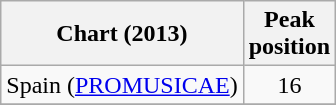<table class="wikitable sortable">
<tr>
<th scope="col">Chart (2013)</th>
<th scope="col">Peak<br>position</th>
</tr>
<tr>
<td>Spain (<a href='#'>PROMUSICAE</a>)</td>
<td align="center">16</td>
</tr>
<tr>
</tr>
</table>
